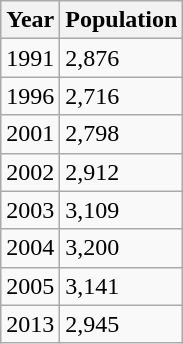<table class="wikitable">
<tr>
<th>Year</th>
<th>Population</th>
</tr>
<tr>
<td>1991</td>
<td>2,876</td>
</tr>
<tr>
<td>1996</td>
<td>2,716</td>
</tr>
<tr>
<td>2001</td>
<td>2,798</td>
</tr>
<tr>
<td>2002</td>
<td>2,912</td>
</tr>
<tr>
<td>2003</td>
<td>3,109</td>
</tr>
<tr>
<td>2004</td>
<td>3,200</td>
</tr>
<tr>
<td>2005</td>
<td>3,141</td>
</tr>
<tr>
<td>2013</td>
<td>2,945</td>
</tr>
</table>
